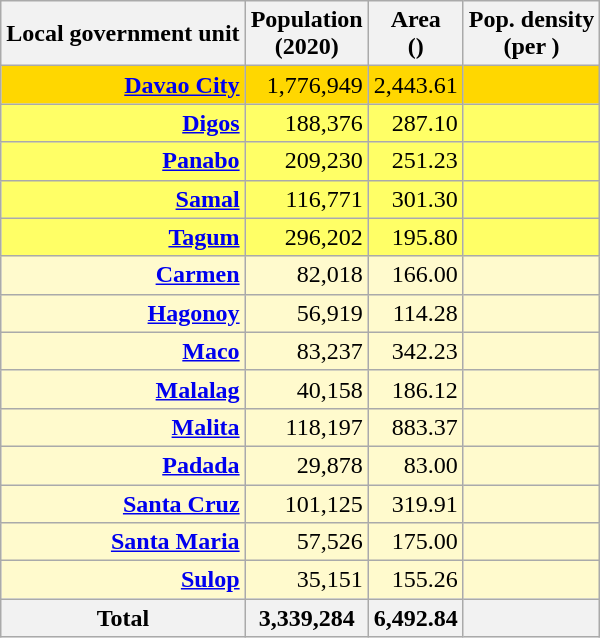<table class="wikitable sortable plainrowheaders" style="text-align:right;">
<tr>
<th scope="col">Local government unit</th>
<th scope="col">Population<br>(2020)</th>
<th scope="col">Area<br>()</th>
<th scope="col">Pop. density<br>(per )</th>
</tr>
<tr bgcolor="gold">
<td scope="row"><strong><a href='#'>Davao City</a></strong></td>
<td>1,776,949</td>
<td>2,443.61</td>
<td></td>
</tr>
<tr bgcolor="#FFFF66">
<td scope="row"><strong><a href='#'>Digos</a></strong></td>
<td>188,376</td>
<td>287.10</td>
<td></td>
</tr>
<tr bgcolor="#FFFF66">
<td scope="row"><strong><a href='#'>Panabo</a></strong></td>
<td>209,230</td>
<td>251.23</td>
<td></td>
</tr>
<tr bgcolor="#FFFF66">
<td scope="row"><strong><a href='#'>Samal</a></strong></td>
<td>116,771</td>
<td>301.30</td>
<td></td>
</tr>
<tr bgcolor="#FFFF66">
<td scope="row"><strong><a href='#'>Tagum</a></strong></td>
<td>296,202</td>
<td>195.80</td>
<td></td>
</tr>
<tr bgcolor="#FFFACD">
<td scope="row"><strong><a href='#'>Carmen</a></strong></td>
<td>82,018</td>
<td>166.00</td>
<td></td>
</tr>
<tr bgcolor="#FFFACD">
<td scope="row"><strong><a href='#'>Hagonoy</a></strong></td>
<td>56,919</td>
<td>114.28</td>
<td></td>
</tr>
<tr bgcolor="#FFFACD">
<td scope="row"><strong><a href='#'>Maco</a></strong></td>
<td>83,237</td>
<td>342.23</td>
<td></td>
</tr>
<tr bgcolor="#FFFACD">
<td scope="row"><strong><a href='#'>Malalag</a></strong></td>
<td>40,158</td>
<td>186.12</td>
<td></td>
</tr>
<tr bgcolor="#FFFACD">
<td scope="row"><strong><a href='#'>Malita</a></strong></td>
<td>118,197</td>
<td>883.37</td>
<td></td>
</tr>
<tr bgcolor="#FFFACD">
<td scope="row"><strong><a href='#'>Padada</a></strong></td>
<td>29,878</td>
<td>83.00</td>
<td></td>
</tr>
<tr bgcolor="#FFFACD">
<td scope="row"><strong><a href='#'>Santa Cruz</a></strong></td>
<td>101,125</td>
<td>319.91</td>
<td></td>
</tr>
<tr bgcolor="#FFFACD">
<td scope="row"><strong><a href='#'>Santa Maria</a></strong></td>
<td>57,526</td>
<td>175.00</td>
<td></td>
</tr>
<tr bgcolor="#FFFACD">
<td scope="row"><strong><a href='#'>Sulop</a></strong></td>
<td>35,151</td>
<td>155.26</td>
<td></td>
</tr>
<tr class="sortbottom">
<th scope="row"><strong>Total</strong></th>
<th>3,339,284</th>
<th>6,492.84</th>
<th></th>
</tr>
</table>
